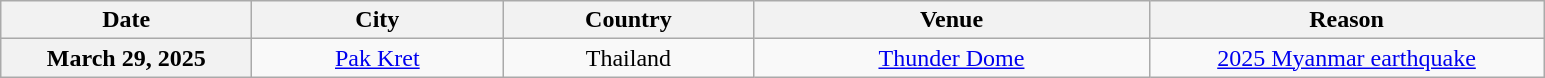<table class="wikitable sortable plainrowheaders" style="text-align:center;">
<tr>
<th style="width:10em;">Date</th>
<th style="width:10em;">City</th>
<th style="width:10em;">Country</th>
<th style="width:16em;">Venue</th>
<th style="width:16em;">Reason</th>
</tr>
<tr>
<th scope="row" style="text-align:center">March 29, 2025</th>
<td><a href='#'>Pak Kret</a></td>
<td>Thailand</td>
<td><a href='#'>Thunder Dome</a></td>
<td><a href='#'>2025 Myanmar earthquake</a></td>
</tr>
</table>
